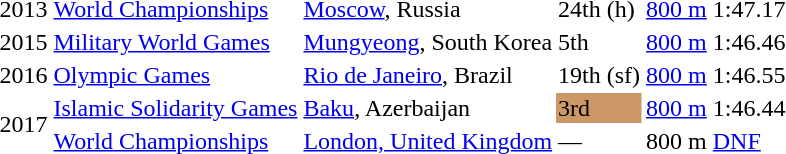<table>
<tr>
<td>2013</td>
<td><a href='#'>World Championships</a></td>
<td><a href='#'>Moscow</a>, Russia</td>
<td>24th (h)</td>
<td><a href='#'>800 m</a></td>
<td>1:47.17</td>
</tr>
<tr>
<td>2015</td>
<td><a href='#'>Military World Games</a></td>
<td><a href='#'>Mungyeong</a>, South Korea</td>
<td>5th</td>
<td><a href='#'>800 m</a></td>
<td>1:46.46</td>
</tr>
<tr>
<td>2016</td>
<td><a href='#'>Olympic Games</a></td>
<td><a href='#'>Rio de Janeiro</a>, Brazil</td>
<td>19th (sf)</td>
<td><a href='#'>800 m</a></td>
<td>1:46.55</td>
</tr>
<tr>
<td rowspan=2>2017</td>
<td><a href='#'>Islamic Solidarity Games</a></td>
<td><a href='#'>Baku</a>, Azerbaijan</td>
<td bgcolor=cc9966>3rd</td>
<td><a href='#'>800 m</a></td>
<td>1:46.44</td>
</tr>
<tr>
<td><a href='#'>World Championships</a></td>
<td><a href='#'>London, United Kingdom</a></td>
<td>—</td>
<td>800 m</td>
<td><a href='#'>DNF</a></td>
</tr>
</table>
